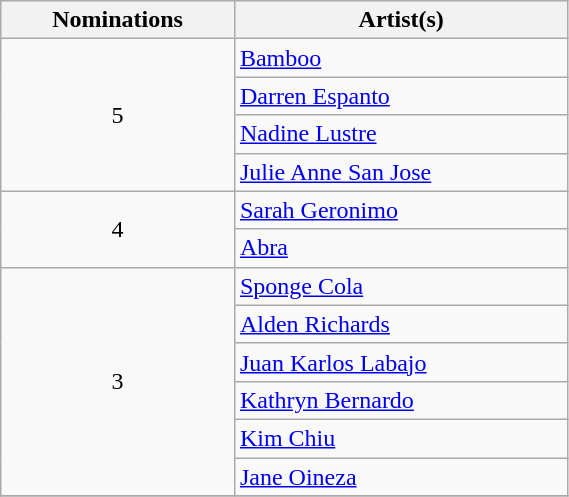<table class="wikitable"  style="width:30%;">
<tr>
<th scope="col">Nominations</th>
<th scope="col">Artist(s)</th>
</tr>
<tr>
<td align=center rowspan=4>5</td>
<td><a href='#'>Bamboo</a></td>
</tr>
<tr>
<td><a href='#'>Darren Espanto</a></td>
</tr>
<tr>
<td><a href='#'>Nadine Lustre</a></td>
</tr>
<tr>
<td><a href='#'>Julie Anne San Jose</a></td>
</tr>
<tr>
<td align=center rowspan=2>4</td>
<td><a href='#'>Sarah Geronimo</a></td>
</tr>
<tr>
<td><a href='#'>Abra</a></td>
</tr>
<tr>
<td align=center rowspan=6>3</td>
<td><a href='#'>Sponge Cola</a></td>
</tr>
<tr>
<td><a href='#'>Alden Richards</a></td>
</tr>
<tr>
<td><a href='#'>Juan Karlos Labajo</a></td>
</tr>
<tr>
<td><a href='#'>Kathryn Bernardo</a></td>
</tr>
<tr>
<td><a href='#'>Kim Chiu</a></td>
</tr>
<tr>
<td><a href='#'>Jane Oineza</a></td>
</tr>
<tr>
</tr>
</table>
